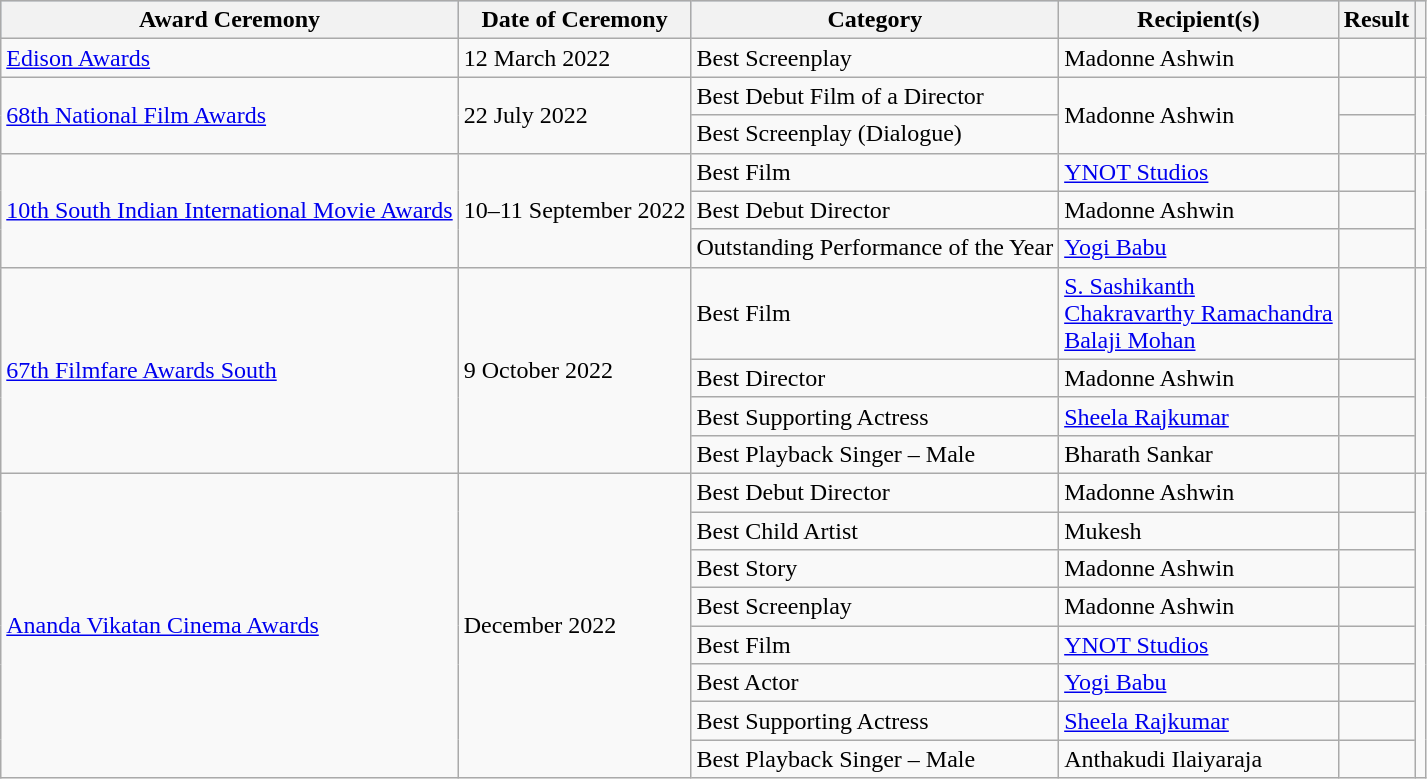<table class="wikitable">
<tr style="background:#B0C4DE;">
<th scope="col">Award Ceremony</th>
<th scope="col">Date of Ceremony</th>
<th scope="col">Category</th>
<th scope="col">Recipient(s)</th>
<th scope="col">Result</th>
<th scope="col"></th>
</tr>
<tr>
<td><a href='#'>Edison Awards</a></td>
<td>12 March 2022</td>
<td>Best Screenplay</td>
<td>Madonne Ashwin</td>
<td></td>
</tr>
<tr>
<td rowspan="2"><a href='#'>68th National Film Awards</a></td>
<td rowspan="2">22 July 2022</td>
<td>Best Debut Film of a Director</td>
<td rowspan="2">Madonne Ashwin</td>
<td></td>
<td rowspan="2" style="text-align:center;"></td>
</tr>
<tr>
<td>Best Screenplay (Dialogue)</td>
<td></td>
</tr>
<tr>
<td rowspan="3"><a href='#'>10th South Indian International Movie Awards</a></td>
<td rowspan="3">10–11 September 2022</td>
<td>Best Film</td>
<td><a href='#'>YNOT Studios</a></td>
<td></td>
<td rowspan="3" style="text-align:center;"><br></td>
</tr>
<tr>
<td>Best Debut Director</td>
<td>Madonne Ashwin</td>
<td></td>
</tr>
<tr>
<td>Outstanding Performance of the Year</td>
<td><a href='#'>Yogi Babu</a></td>
<td></td>
</tr>
<tr>
<td rowspan="4"><a href='#'>67th Filmfare Awards South</a></td>
<td rowspan="4">9 October 2022</td>
<td>Best Film</td>
<td><a href='#'>S. Sashikanth</a><br><a href='#'>Chakravarthy Ramachandra</a><br><a href='#'>Balaji Mohan</a></td>
<td></td>
<td rowspan="4" style="text-align:center;"></td>
</tr>
<tr>
<td>Best Director</td>
<td>Madonne Ashwin</td>
<td></td>
</tr>
<tr>
<td>Best Supporting Actress</td>
<td><a href='#'>Sheela Rajkumar</a></td>
<td></td>
</tr>
<tr>
<td>Best Playback Singer – Male</td>
<td>Bharath Sankar</td>
<td></td>
</tr>
<tr>
<td rowspan="8"><a href='#'>Ananda Vikatan Cinema Awards</a></td>
<td rowspan="8">December 2022</td>
<td>Best Debut Director</td>
<td>Madonne Ashwin</td>
<td></td>
<td rowspan="8" style="text-align:center;"><br></td>
</tr>
<tr>
<td>Best Child Artist</td>
<td>Mukesh</td>
<td></td>
</tr>
<tr>
<td>Best Story</td>
<td>Madonne Ashwin</td>
<td></td>
</tr>
<tr>
<td>Best Screenplay</td>
<td>Madonne Ashwin</td>
<td></td>
</tr>
<tr>
<td>Best Film</td>
<td><a href='#'>YNOT Studios</a></td>
<td></td>
</tr>
<tr>
<td>Best Actor</td>
<td><a href='#'>Yogi Babu</a></td>
<td></td>
</tr>
<tr>
<td>Best Supporting Actress</td>
<td><a href='#'>Sheela Rajkumar</a></td>
<td></td>
</tr>
<tr>
<td>Best Playback Singer – Male</td>
<td>Anthakudi Ilaiyaraja</td>
<td></td>
</tr>
</table>
